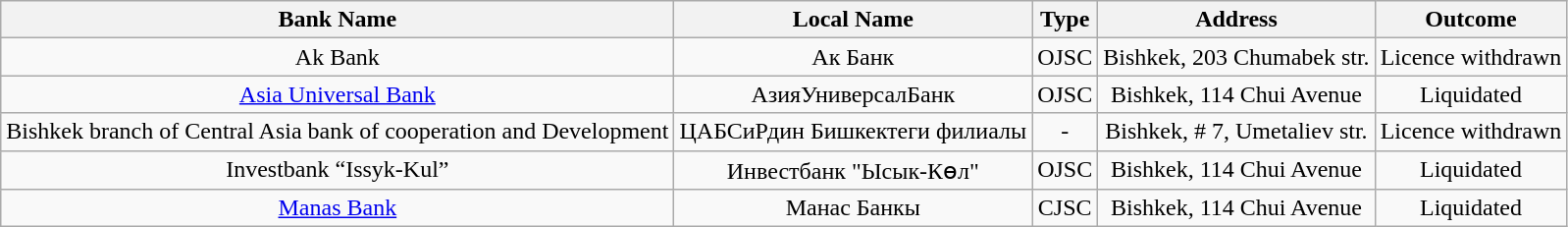<table class="wikitable" style="text-align:center">
<tr>
<th>Bank Name</th>
<th>Local Name</th>
<th>Type</th>
<th>Address</th>
<th>Outcome</th>
</tr>
<tr>
<td>Ak Bank</td>
<td>Ак Банк</td>
<td>OJSC</td>
<td>Bishkek, 203 Chumabek str.</td>
<td>Licence withdrawn</td>
</tr>
<tr>
<td><a href='#'>Asia Universal Bank</a></td>
<td>АзияУниверсалБанк</td>
<td>OJSC</td>
<td>Bishkek, 114 Chui Avenue</td>
<td>Liquidated</td>
</tr>
<tr>
<td>Bishkek branch of Central Asia bank of cooperation and Development</td>
<td>ЦАБСиРдин Бишкектеги филиалы</td>
<td>-</td>
<td>Bishkek, # 7, Umetaliev str.</td>
<td>Licence withdrawn</td>
</tr>
<tr>
<td>Investbank “Issyk-Kul”</td>
<td>Инвестбанк "Ысык-Көл"</td>
<td>OJSC</td>
<td>Bishkek, 114 Chui Avenue</td>
<td>Liquidated</td>
</tr>
<tr>
<td><a href='#'>Manas Bank</a></td>
<td>Манас Банкы</td>
<td>CJSC</td>
<td>Bishkek, 114 Chui Avenue</td>
<td>Liquidated</td>
</tr>
</table>
